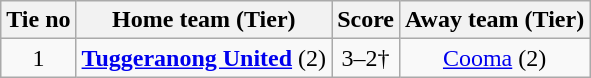<table class="wikitable" style="text-align:center">
<tr>
<th>Tie no</th>
<th>Home team (Tier)</th>
<th>Score</th>
<th>Away team (Tier)</th>
</tr>
<tr>
<td>1</td>
<td><strong><a href='#'>Tuggeranong United</a></strong> (2)</td>
<td>3–2†</td>
<td><a href='#'>Cooma</a> (2)</td>
</tr>
</table>
